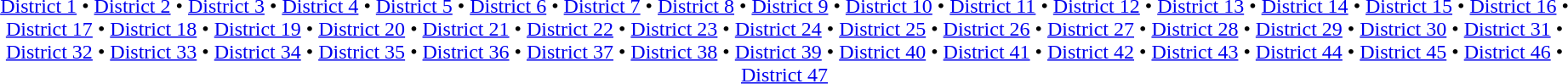<table id=toc class=toc summary=Contents>
<tr>
<td align=center><br><a href='#'>District 1</a> • <a href='#'>District 2</a> • <a href='#'>District 3</a> • <a href='#'>District 4</a> • <a href='#'>District 5</a> • <a href='#'>District 6</a> • <a href='#'>District 7</a> • <a href='#'>District 8</a> • <a href='#'>District 9</a> • <a href='#'>District 10</a> • <a href='#'>District 11</a> •
<a href='#'>District 12</a> • <a href='#'>District 13</a> • <a href='#'>District 14</a> •
<a href='#'>District 15</a> • <a href='#'>District 16</a> • <a href='#'>District 17</a> •
<a href='#'>District 18</a> • <a href='#'>District 19</a> • <a href='#'>District 20</a> • <a href='#'>District 21</a> • <a href='#'>District 22</a> • <a href='#'>District 23</a> • <a href='#'>District 24</a> • <a href='#'>District 25</a> • <a href='#'>District 26</a> • <a href='#'>District 27</a> • <a href='#'>District 28</a> • <a href='#'>District 29</a> • <a href='#'>District 30</a> • <a href='#'>District 31</a> • <a href='#'>District 32</a> • <a href='#'>District 33</a> • <a href='#'>District 34</a> • <a href='#'>District 35</a> • <a href='#'>District 36</a> • <a href='#'>District 37</a> • <a href='#'>District 38</a> • <a href='#'>District 39</a> • <a href='#'>District 40</a> • <a href='#'>District 41</a> • <a href='#'>District 42</a> • <a href='#'>District 43</a> • <a href='#'>District 44</a> • <a href='#'>District 45</a> • <a href='#'>District 46</a> • <a href='#'>District 47</a></td>
</tr>
</table>
